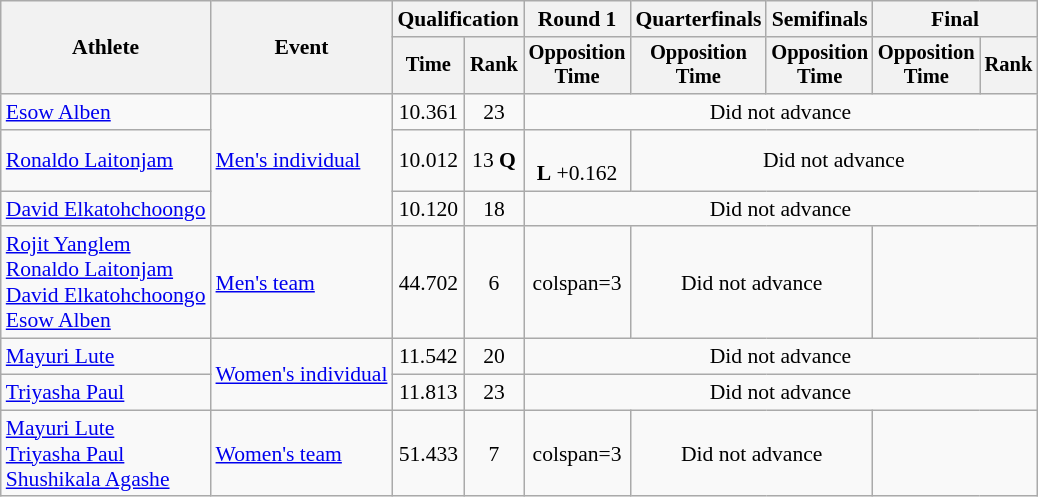<table class="wikitable" style="font-size:90%;text-align:center;">
<tr>
<th rowspan=2>Athlete</th>
<th rowspan=2>Event</th>
<th colspan=2>Qualification</th>
<th>Round 1</th>
<th>Quarterfinals</th>
<th>Semifinals</th>
<th colspan=2>Final</th>
</tr>
<tr style="font-size:95%">
<th>Time</th>
<th>Rank</th>
<th>Opposition<br>Time</th>
<th>Opposition<br>Time</th>
<th>Opposition<br>Time</th>
<th>Opposition<br>Time</th>
<th>Rank</th>
</tr>
<tr>
<td align=left><a href='#'>Esow Alben</a></td>
<td align=left rowspan=3><a href='#'>Men's individual</a></td>
<td>10.361</td>
<td>23</td>
<td colspan=5>Did not advance</td>
</tr>
<tr>
<td align=left><a href='#'>Ronaldo Laitonjam</a></td>
<td>10.012</td>
<td>13 <strong>Q</strong></td>
<td><br><strong>L</strong> +0.162</td>
<td colspan=4>Did not advance</td>
</tr>
<tr>
<td align=left><a href='#'>David Elkatohchoongo</a></td>
<td>10.120</td>
<td>18</td>
<td colspan=5>Did not advance</td>
</tr>
<tr>
<td align=left><a href='#'>Rojit Yanglem</a><br><a href='#'>Ronaldo Laitonjam</a><br><a href='#'>David Elkatohchoongo</a><br><a href='#'>Esow Alben</a></td>
<td align=left><a href='#'>Men's team</a></td>
<td>44.702</td>
<td>6</td>
<td>colspan=3 </td>
<td colspan=2>Did not advance</td>
</tr>
<tr>
<td align=left><a href='#'>Mayuri Lute</a></td>
<td align=left rowspan=2><a href='#'>Women's individual</a></td>
<td>11.542</td>
<td>20</td>
<td colspan=5>Did not advance</td>
</tr>
<tr>
<td align=left><a href='#'>Triyasha Paul</a></td>
<td>11.813</td>
<td>23</td>
<td colspan=5>Did not advance</td>
</tr>
<tr>
<td align=left><a href='#'>Mayuri Lute</a><br><a href='#'>Triyasha Paul</a><br><a href='#'>Shushikala Agashe</a></td>
<td align=left><a href='#'>Women's team</a></td>
<td>51.433</td>
<td>7</td>
<td>colspan=3 </td>
<td colspan=2>Did not advance</td>
</tr>
</table>
